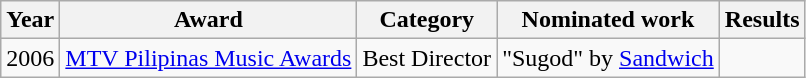<table class="wikitable">
<tr>
<th>Year</th>
<th>Award</th>
<th>Category</th>
<th>Nominated work</th>
<th>Results</th>
</tr>
<tr>
<td>2006</td>
<td><a href='#'>MTV Pilipinas Music Awards</a></td>
<td>Best Director</td>
<td>"Sugod" by <a href='#'>Sandwich</a></td>
<td></td>
</tr>
</table>
